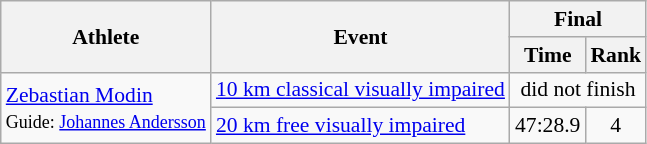<table class="wikitable" style="font-size:90%">
<tr>
<th rowspan="2">Athlete</th>
<th rowspan="2">Event</th>
<th colspan="3">Final</th>
</tr>
<tr>
<th>Time</th>
<th>Rank</th>
</tr>
<tr align=center>
<td align=left rowspan=2><a href='#'>Zebastian Modin</a><br><small>Guide: <a href='#'>Johannes Andersson</a></small></td>
<td align=left><a href='#'>10 km classical visually impaired</a></td>
<td colspan=2>did not finish</td>
</tr>
<tr align=center>
<td align=left><a href='#'>20 km free visually impaired</a></td>
<td>47:28.9</td>
<td>4</td>
</tr>
</table>
